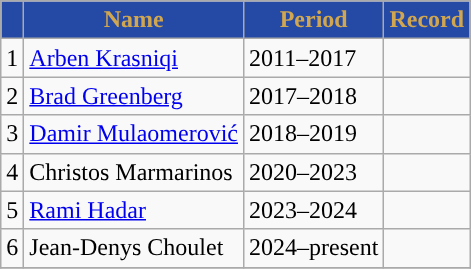<table class="wikitable">
<tr>
<th style="background:#244AA5; color:#D0A650"></th>
<th style="background:#244AA5; color:#D0A650">Name</th>
<th style="background:#244AA5; color:#D0A650">Period</th>
<th style="background:#244AA5; color:#D0A650">Record</th>
</tr>
<tr>
<td align="center">1</td>
<td> <a href='#'>Arben Krasniqi</a></td>
<td>2011–2017</td>
<td align="center"></td>
</tr>
<tr>
<td align="center">2</td>
<td> <a href='#'>Brad Greenberg</a></td>
<td>2017–2018</td>
<td align="center"></td>
</tr>
<tr>
<td align="center">3</td>
<td> <a href='#'>Damir Mulaomerović</a></td>
<td>2018–2019</td>
<td align="center"></td>
</tr>
<tr>
<td align="center">4</td>
<td> Christos Marmarinos</td>
<td>2020–2023</td>
<td align="center"></td>
</tr>
<tr>
<td align="center">5</td>
<td> <a href='#'>Rami Hadar</a></td>
<td>2023–2024</td>
<td align="center"></td>
</tr>
<tr>
<td align="center">6</td>
<td> Jean-Denys Choulet</td>
<td>2024–present</td>
<td align="center"></td>
</tr>
<tr>
</tr>
</table>
